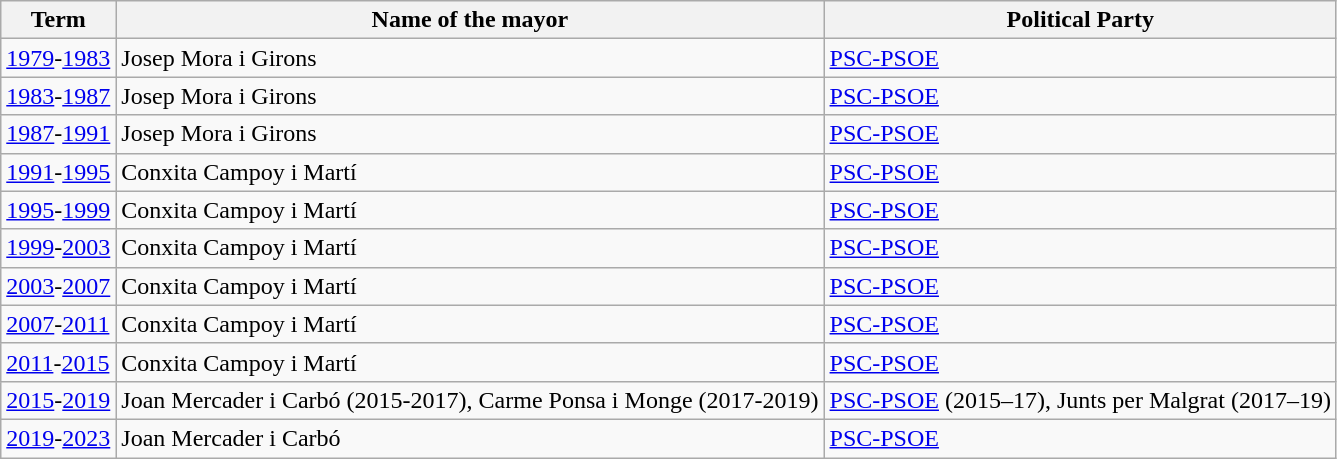<table class="wikitable sortable">
<tr>
<th>Term</th>
<th>Name of the mayor</th>
<th>Political Party</th>
</tr>
<tr>
<td><a href='#'>1979</a>-<a href='#'>1983</a></td>
<td>Josep Mora i Girons</td>
<td><a href='#'>PSC-PSOE</a></td>
</tr>
<tr>
<td><a href='#'>1983</a>-<a href='#'>1987</a></td>
<td>Josep Mora i Girons</td>
<td><a href='#'>PSC-PSOE</a></td>
</tr>
<tr>
<td><a href='#'>1987</a>-<a href='#'>1991</a></td>
<td>Josep Mora i Girons</td>
<td><a href='#'>PSC-PSOE</a></td>
</tr>
<tr>
<td><a href='#'>1991</a>-<a href='#'>1995</a></td>
<td>Conxita Campoy i Martí</td>
<td><a href='#'>PSC-PSOE</a></td>
</tr>
<tr>
<td><a href='#'>1995</a>-<a href='#'>1999</a></td>
<td>Conxita Campoy i Martí</td>
<td><a href='#'>PSC-PSOE</a></td>
</tr>
<tr>
<td><a href='#'>1999</a>-<a href='#'>2003</a></td>
<td>Conxita Campoy i Martí</td>
<td><a href='#'>PSC-PSOE</a></td>
</tr>
<tr>
<td><a href='#'>2003</a>-<a href='#'>2007</a></td>
<td>Conxita Campoy i Martí</td>
<td><a href='#'>PSC-PSOE</a></td>
</tr>
<tr>
<td><a href='#'>2007</a>-<a href='#'>2011</a></td>
<td>Conxita Campoy i Martí</td>
<td><a href='#'>PSC-PSOE</a></td>
</tr>
<tr>
<td><a href='#'>2011</a>-<a href='#'>2015</a></td>
<td>Conxita Campoy i Martí</td>
<td><a href='#'>PSC-PSOE</a></td>
</tr>
<tr>
<td><a href='#'>2015</a>-<a href='#'>2019</a></td>
<td>Joan Mercader i Carbó (2015-2017), Carme Ponsa i Monge (2017-2019)</td>
<td><a href='#'>PSC-PSOE</a> (2015–17), Junts per Malgrat (2017–19)</td>
</tr>
<tr>
<td><a href='#'>2019</a>-<a href='#'>2023</a></td>
<td>Joan Mercader i Carbó</td>
<td><a href='#'>PSC-PSOE</a></td>
</tr>
</table>
